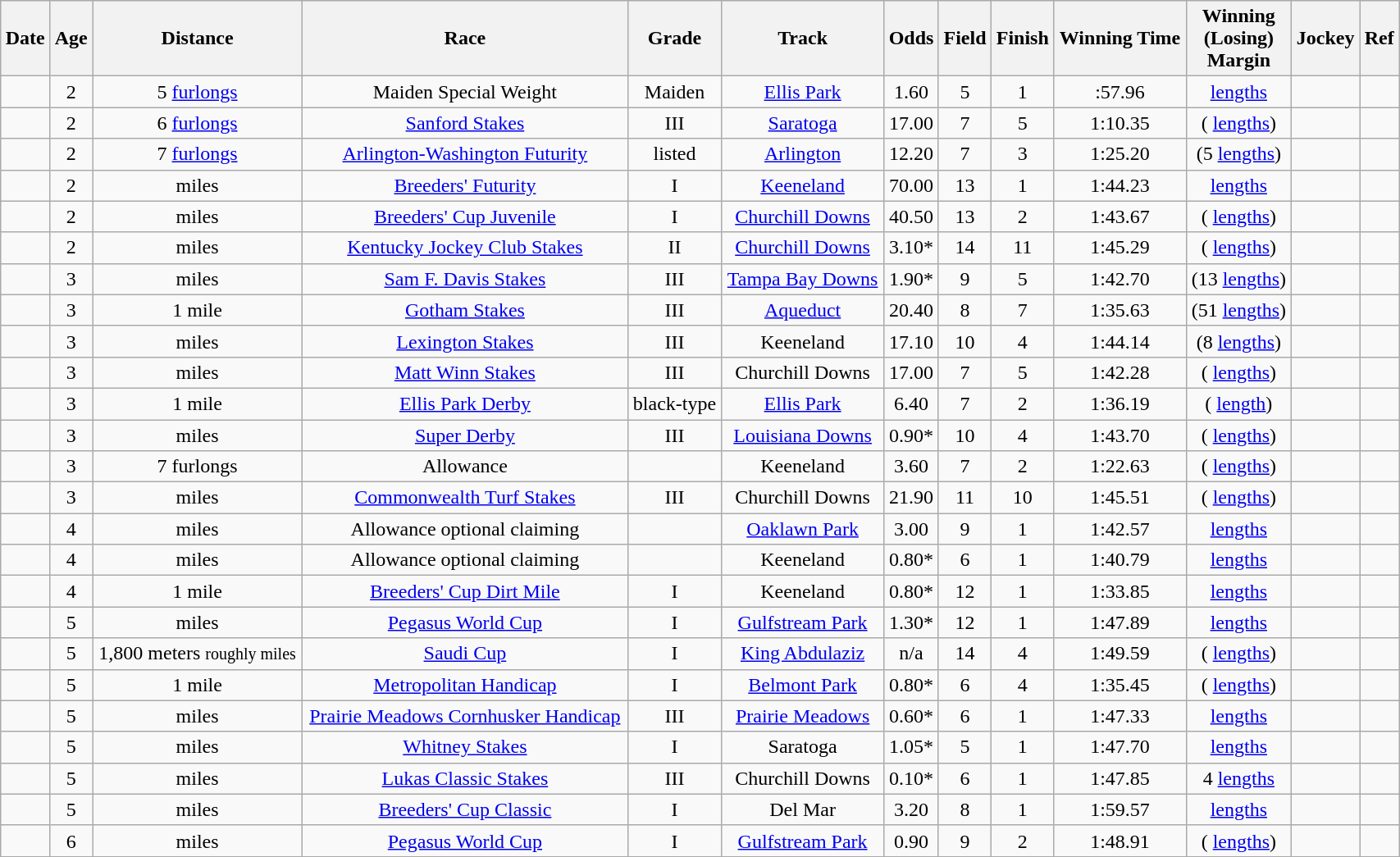<table class = "wikitable sortable" style="text-align:center; width:90%">
<tr>
<th scope="col">Date</th>
<th scope="col">Age</th>
<th scope="col">Distance</th>
<th scope="col">Race</th>
<th scope="col">Grade</th>
<th scope="col">Track</th>
<th scope="col">Odds</th>
<th scope="col">Field</th>
<th scope="col">Finish</th>
<th scope="col">Winning Time</th>
<th scope="col">Winning<br>(Losing)<br>Margin</th>
<th scope="col">Jockey</th>
<th scope="col" class="unsortable">Ref</th>
</tr>
<tr>
<td></td>
<td>2</td>
<td> 5 <a href='#'>furlongs</a></td>
<td>Maiden Special Weight</td>
<td>Maiden</td>
<td><a href='#'>Ellis Park</a></td>
<td>1.60</td>
<td>5</td>
<td>1</td>
<td>:57.96</td>
<td> <a href='#'>lengths</a></td>
<td></td>
<td></td>
</tr>
<tr>
<td></td>
<td>2</td>
<td> 6 <a href='#'>furlongs</a></td>
<td><a href='#'>Sanford Stakes</a></td>
<td>III</td>
<td><a href='#'>Saratoga</a></td>
<td>17.00</td>
<td>7</td>
<td>5</td>
<td>1:10.35</td>
<td>( <a href='#'>lengths</a>)</td>
<td></td>
<td></td>
</tr>
<tr>
<td></td>
<td>2</td>
<td> 7 <a href='#'>furlongs</a></td>
<td><a href='#'>Arlington-Washington Futurity</a></td>
<td>listed</td>
<td><a href='#'>Arlington</a></td>
<td>12.20</td>
<td>7</td>
<td>3</td>
<td>1:25.20</td>
<td>(5 <a href='#'>lengths</a>)</td>
<td></td>
<td></td>
</tr>
<tr>
<td></td>
<td>2</td>
<td>  miles</td>
<td><a href='#'>Breeders' Futurity</a></td>
<td>I</td>
<td><a href='#'>Keeneland</a></td>
<td>70.00</td>
<td>13</td>
<td>1</td>
<td>1:44.23</td>
<td> <a href='#'>lengths</a></td>
<td></td>
<td></td>
</tr>
<tr>
<td></td>
<td>2</td>
<td>  miles</td>
<td><a href='#'>Breeders' Cup Juvenile</a></td>
<td>I</td>
<td><a href='#'>Churchill Downs</a></td>
<td>40.50</td>
<td>13</td>
<td>2</td>
<td>1:43.67</td>
<td>( <a href='#'>lengths</a>)</td>
<td></td>
<td></td>
</tr>
<tr>
<td></td>
<td>2</td>
<td>  miles</td>
<td><a href='#'>Kentucky Jockey Club Stakes</a></td>
<td>II</td>
<td><a href='#'>Churchill Downs</a></td>
<td>3.10*</td>
<td>14</td>
<td>11</td>
<td>1:45.29</td>
<td>( <a href='#'>lengths</a>)</td>
<td></td>
<td></td>
</tr>
<tr>
<td></td>
<td>3</td>
<td>  miles</td>
<td><a href='#'>Sam F. Davis Stakes</a></td>
<td>III</td>
<td><a href='#'>Tampa Bay Downs</a></td>
<td>1.90*</td>
<td>9</td>
<td>5</td>
<td>1:42.70</td>
<td>(13 <a href='#'>lengths</a>)</td>
<td></td>
<td></td>
</tr>
<tr>
<td></td>
<td>3</td>
<td> 1 mile</td>
<td><a href='#'>Gotham Stakes</a></td>
<td>III</td>
<td><a href='#'>Aqueduct</a></td>
<td>20.40</td>
<td>8</td>
<td>7</td>
<td>1:35.63</td>
<td>(51 <a href='#'>lengths</a>)</td>
<td></td>
<td></td>
</tr>
<tr>
<td></td>
<td>3</td>
<td>  miles</td>
<td><a href='#'>Lexington Stakes</a></td>
<td>III</td>
<td>Keeneland</td>
<td>17.10</td>
<td>10</td>
<td>4</td>
<td>1:44.14</td>
<td>(8 <a href='#'>lengths</a>)</td>
<td></td>
<td></td>
</tr>
<tr>
<td></td>
<td>3</td>
<td>  miles</td>
<td><a href='#'>Matt Winn Stakes</a></td>
<td>III</td>
<td>Churchill Downs</td>
<td>17.00</td>
<td>7</td>
<td>5</td>
<td>1:42.28</td>
<td>( <a href='#'>lengths</a>)</td>
<td></td>
<td></td>
</tr>
<tr>
<td></td>
<td>3</td>
<td> 1 mile</td>
<td><a href='#'>Ellis Park Derby</a></td>
<td>black-type</td>
<td><a href='#'>Ellis Park</a></td>
<td>6.40</td>
<td>7</td>
<td>2</td>
<td>1:36.19</td>
<td>( <a href='#'>length</a>)</td>
<td></td>
<td></td>
</tr>
<tr>
<td></td>
<td>3</td>
<td>  miles</td>
<td><a href='#'>Super Derby</a></td>
<td>III</td>
<td><a href='#'>Louisiana Downs</a></td>
<td>0.90*</td>
<td>10</td>
<td>4</td>
<td>1:43.70</td>
<td>( <a href='#'>lengths</a>)</td>
<td></td>
<td></td>
</tr>
<tr>
<td></td>
<td>3</td>
<td> 7 furlongs</td>
<td>Allowance</td>
<td></td>
<td>Keeneland</td>
<td>3.60</td>
<td>7</td>
<td>2</td>
<td>1:22.63</td>
<td>( <a href='#'>lengths</a>)</td>
<td></td>
<td></td>
</tr>
<tr>
<td></td>
<td>3</td>
<td> miles</td>
<td><a href='#'>Commonwealth Turf Stakes</a></td>
<td>III</td>
<td>Churchill Downs</td>
<td>21.90</td>
<td>11</td>
<td>10</td>
<td>1:45.51</td>
<td>( <a href='#'>lengths</a>)</td>
<td></td>
<td></td>
</tr>
<tr>
<td></td>
<td>4</td>
<td> miles</td>
<td>Allowance optional claiming</td>
<td></td>
<td><a href='#'>Oaklawn Park</a></td>
<td>3.00</td>
<td>9</td>
<td>1</td>
<td>1:42.57</td>
<td> <a href='#'>lengths</a></td>
<td></td>
<td></td>
</tr>
<tr>
<td></td>
<td>4</td>
<td> miles</td>
<td>Allowance optional claiming</td>
<td></td>
<td>Keeneland</td>
<td>0.80*</td>
<td>6</td>
<td>1</td>
<td>1:40.79</td>
<td> <a href='#'>lengths</a></td>
<td></td>
<td></td>
</tr>
<tr>
<td></td>
<td>4</td>
<td>1 mile</td>
<td><a href='#'>Breeders' Cup Dirt Mile</a></td>
<td>I</td>
<td>Keeneland</td>
<td>0.80*</td>
<td>12</td>
<td>1</td>
<td>1:33.85</td>
<td> <a href='#'>lengths</a></td>
<td></td>
<td></td>
</tr>
<tr>
<td></td>
<td>5</td>
<td> miles</td>
<td><a href='#'>Pegasus World Cup</a></td>
<td>I</td>
<td><a href='#'>Gulfstream Park</a></td>
<td>1.30*</td>
<td>12</td>
<td>1</td>
<td>1:47.89</td>
<td> <a href='#'>lengths</a></td>
<td></td>
<td></td>
</tr>
<tr>
<td></td>
<td>5</td>
<td>1,800 meters <small>roughly  miles</small></td>
<td><a href='#'>Saudi Cup</a></td>
<td>I</td>
<td><a href='#'>King Abdulaziz</a></td>
<td>n/a</td>
<td>14</td>
<td>4</td>
<td>1:49.59</td>
<td>( <a href='#'>lengths</a>)</td>
<td></td>
<td></td>
</tr>
<tr>
<td></td>
<td>5</td>
<td>1 mile</td>
<td><a href='#'>Metropolitan Handicap</a></td>
<td>I</td>
<td><a href='#'>Belmont Park</a></td>
<td>0.80*</td>
<td>6</td>
<td>4</td>
<td>1:35.45</td>
<td>( <a href='#'>lengths</a>)</td>
<td></td>
<td></td>
</tr>
<tr>
<td></td>
<td>5</td>
<td> miles</td>
<td><a href='#'>Prairie Meadows Cornhusker Handicap</a></td>
<td>III</td>
<td><a href='#'>Prairie Meadows</a></td>
<td>0.60*</td>
<td>6</td>
<td>1</td>
<td>1:47.33</td>
<td> <a href='#'>lengths</a></td>
<td></td>
<td></td>
</tr>
<tr>
<td></td>
<td>5</td>
<td> miles</td>
<td><a href='#'>Whitney Stakes</a></td>
<td>I</td>
<td>Saratoga</td>
<td>1.05*</td>
<td>5</td>
<td>1</td>
<td>1:47.70</td>
<td> <a href='#'>lengths</a></td>
<td></td>
<td></td>
</tr>
<tr>
<td></td>
<td>5</td>
<td> miles</td>
<td><a href='#'>Lukas Classic Stakes</a></td>
<td>III</td>
<td>Churchill Downs</td>
<td>0.10*</td>
<td>6</td>
<td>1</td>
<td>1:47.85</td>
<td>4 <a href='#'>lengths</a></td>
<td></td>
<td></td>
</tr>
<tr>
<td></td>
<td>5</td>
<td> miles</td>
<td><a href='#'>Breeders' Cup Classic</a></td>
<td>I</td>
<td>Del Mar</td>
<td>3.20</td>
<td>8</td>
<td>1</td>
<td>1:59.57</td>
<td> <a href='#'>lengths</a></td>
<td></td>
<td></td>
</tr>
<tr>
<td></td>
<td>6</td>
<td>  miles</td>
<td><a href='#'>Pegasus World Cup</a></td>
<td> I</td>
<td><a href='#'>Gulfstream Park</a></td>
<td>0.90</td>
<td>9</td>
<td>2</td>
<td>1:48.91</td>
<td>( <a href='#'>lengths</a>)</td>
<td></td>
<td></td>
</tr>
<tr |->
</tr>
</table>
